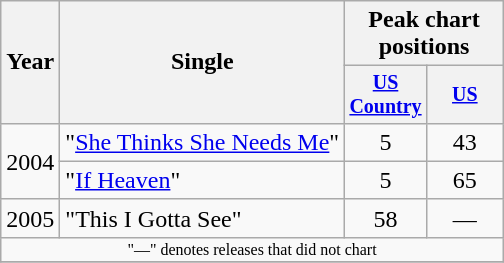<table class="wikitable" style="text-align:center;">
<tr>
<th rowspan="2">Year</th>
<th rowspan="2">Single</th>
<th colspan="2">Peak chart<br>positions</th>
</tr>
<tr style="font-size:smaller;">
<th width="45"><a href='#'>US Country</a></th>
<th width="45"><a href='#'>US</a></th>
</tr>
<tr>
<td rowspan="2">2004</td>
<td align="left">"<a href='#'>She Thinks She Needs Me</a>"</td>
<td>5</td>
<td>43</td>
</tr>
<tr>
<td align="left">"<a href='#'>If Heaven</a>"</td>
<td>5</td>
<td>65</td>
</tr>
<tr>
<td>2005</td>
<td align="left">"This I Gotta See"</td>
<td>58</td>
<td>—</td>
</tr>
<tr>
<td colspan="4" style="font-size:8pt">"—" denotes releases that did not chart</td>
</tr>
<tr>
</tr>
</table>
